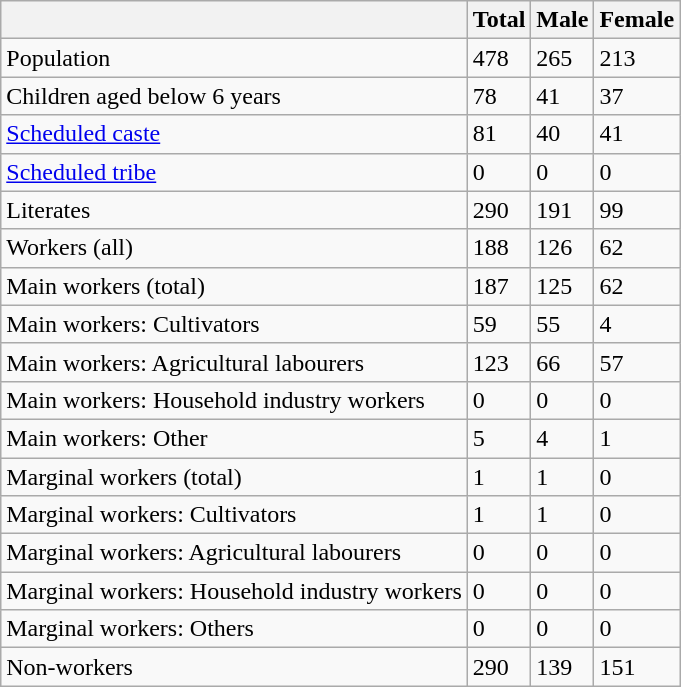<table class="wikitable sortable">
<tr>
<th></th>
<th>Total</th>
<th>Male</th>
<th>Female</th>
</tr>
<tr>
<td>Population</td>
<td>478</td>
<td>265</td>
<td>213</td>
</tr>
<tr>
<td>Children aged below 6 years</td>
<td>78</td>
<td>41</td>
<td>37</td>
</tr>
<tr>
<td><a href='#'>Scheduled caste</a></td>
<td>81</td>
<td>40</td>
<td>41</td>
</tr>
<tr>
<td><a href='#'>Scheduled tribe</a></td>
<td>0</td>
<td>0</td>
<td>0</td>
</tr>
<tr>
<td>Literates</td>
<td>290</td>
<td>191</td>
<td>99</td>
</tr>
<tr>
<td>Workers (all)</td>
<td>188</td>
<td>126</td>
<td>62</td>
</tr>
<tr>
<td>Main workers (total)</td>
<td>187</td>
<td>125</td>
<td>62</td>
</tr>
<tr>
<td>Main workers: Cultivators</td>
<td>59</td>
<td>55</td>
<td>4</td>
</tr>
<tr>
<td>Main workers: Agricultural labourers</td>
<td>123</td>
<td>66</td>
<td>57</td>
</tr>
<tr>
<td>Main workers: Household industry workers</td>
<td>0</td>
<td>0</td>
<td>0</td>
</tr>
<tr>
<td>Main workers: Other</td>
<td>5</td>
<td>4</td>
<td>1</td>
</tr>
<tr>
<td>Marginal workers (total)</td>
<td>1</td>
<td>1</td>
<td>0</td>
</tr>
<tr>
<td>Marginal workers: Cultivators</td>
<td>1</td>
<td>1</td>
<td>0</td>
</tr>
<tr>
<td>Marginal workers: Agricultural labourers</td>
<td>0</td>
<td>0</td>
<td>0</td>
</tr>
<tr>
<td>Marginal workers: Household industry workers</td>
<td>0</td>
<td>0</td>
<td>0</td>
</tr>
<tr>
<td>Marginal workers: Others</td>
<td>0</td>
<td>0</td>
<td>0</td>
</tr>
<tr>
<td>Non-workers</td>
<td>290</td>
<td>139</td>
<td>151</td>
</tr>
</table>
